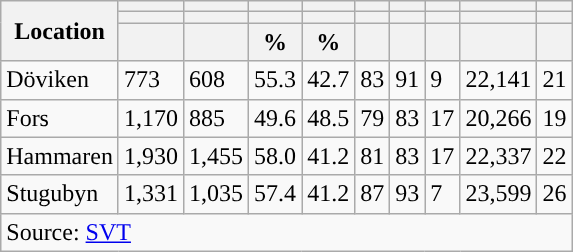<table role="presentation" class="wikitable sortable mw-collapsible">
<tr>
<th rowspan="3">Location</th>
<th></th>
<th></th>
<th></th>
<th></th>
<th></th>
<th></th>
<th></th>
<th></th>
<th></th>
</tr>
<tr>
<th></th>
<th></th>
<th style="background:"></th>
<th style="background:"></th>
<th></th>
<th></th>
<th></th>
<th></th>
<th></th>
</tr>
<tr>
<th data-sort-type="number"></th>
<th data-sort-type="number"></th>
<th data-sort-type="number">%</th>
<th data-sort-type="number">%</th>
<th data-sort-type="number"></th>
<th data-sort-type="number"></th>
<th data-sort-type="number"></th>
<th data-sort-type="number"></th>
<th data-sort-type="number"></th>
</tr>
<tr>
<td align="left">Döviken</td>
<td>773</td>
<td>608</td>
<td>55.3</td>
<td>42.7</td>
<td>83</td>
<td>91</td>
<td>9</td>
<td>22,141</td>
<td>21</td>
</tr>
<tr>
<td align="left">Fors</td>
<td>1,170</td>
<td>885</td>
<td>49.6</td>
<td>48.5</td>
<td>79</td>
<td>83</td>
<td>17</td>
<td>20,266</td>
<td>19</td>
</tr>
<tr>
<td align="left">Hammaren</td>
<td>1,930</td>
<td>1,455</td>
<td>58.0</td>
<td>41.2</td>
<td>81</td>
<td>83</td>
<td>17</td>
<td>22,337</td>
<td>22</td>
</tr>
<tr>
<td align="left">Stugubyn</td>
<td>1,331</td>
<td>1,035</td>
<td>57.4</td>
<td>41.2</td>
<td>87</td>
<td>93</td>
<td>7</td>
<td>23,599</td>
<td>26</td>
</tr>
<tr>
<td colspan="10" align="left">Source: <a href='#'>SVT</a></td>
</tr>
</table>
